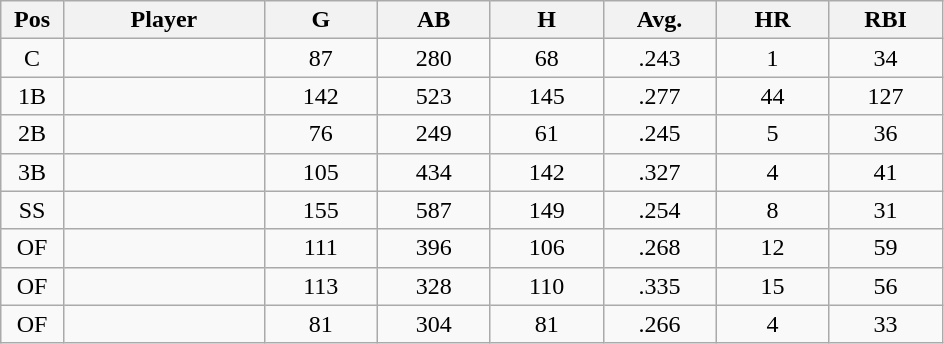<table class="wikitable sortable">
<tr>
<th bgcolor="#DDDDFF" width="5%">Pos</th>
<th bgcolor="#DDDDFF" width="16%">Player</th>
<th bgcolor="#DDDDFF" width="9%">G</th>
<th bgcolor="#DDDDFF" width="9%">AB</th>
<th bgcolor="#DDDDFF" width="9%">H</th>
<th bgcolor="#DDDDFF" width="9%">Avg.</th>
<th bgcolor="#DDDDFF" width="9%">HR</th>
<th bgcolor="#DDDDFF" width="9%">RBI</th>
</tr>
<tr align="center">
<td>C</td>
<td></td>
<td>87</td>
<td>280</td>
<td>68</td>
<td>.243</td>
<td>1</td>
<td>34</td>
</tr>
<tr align="center">
<td>1B</td>
<td></td>
<td>142</td>
<td>523</td>
<td>145</td>
<td>.277</td>
<td>44</td>
<td>127</td>
</tr>
<tr align="center">
<td>2B</td>
<td></td>
<td>76</td>
<td>249</td>
<td>61</td>
<td>.245</td>
<td>5</td>
<td>36</td>
</tr>
<tr align="center">
<td>3B</td>
<td></td>
<td>105</td>
<td>434</td>
<td>142</td>
<td>.327</td>
<td>4</td>
<td>41</td>
</tr>
<tr align="center">
<td>SS</td>
<td></td>
<td>155</td>
<td>587</td>
<td>149</td>
<td>.254</td>
<td>8</td>
<td>31</td>
</tr>
<tr align="center">
<td>OF</td>
<td></td>
<td>111</td>
<td>396</td>
<td>106</td>
<td>.268</td>
<td>12</td>
<td>59</td>
</tr>
<tr align="center">
<td>OF</td>
<td></td>
<td>113</td>
<td>328</td>
<td>110</td>
<td>.335</td>
<td>15</td>
<td>56</td>
</tr>
<tr align="center">
<td>OF</td>
<td></td>
<td>81</td>
<td>304</td>
<td>81</td>
<td>.266</td>
<td>4</td>
<td>33</td>
</tr>
</table>
